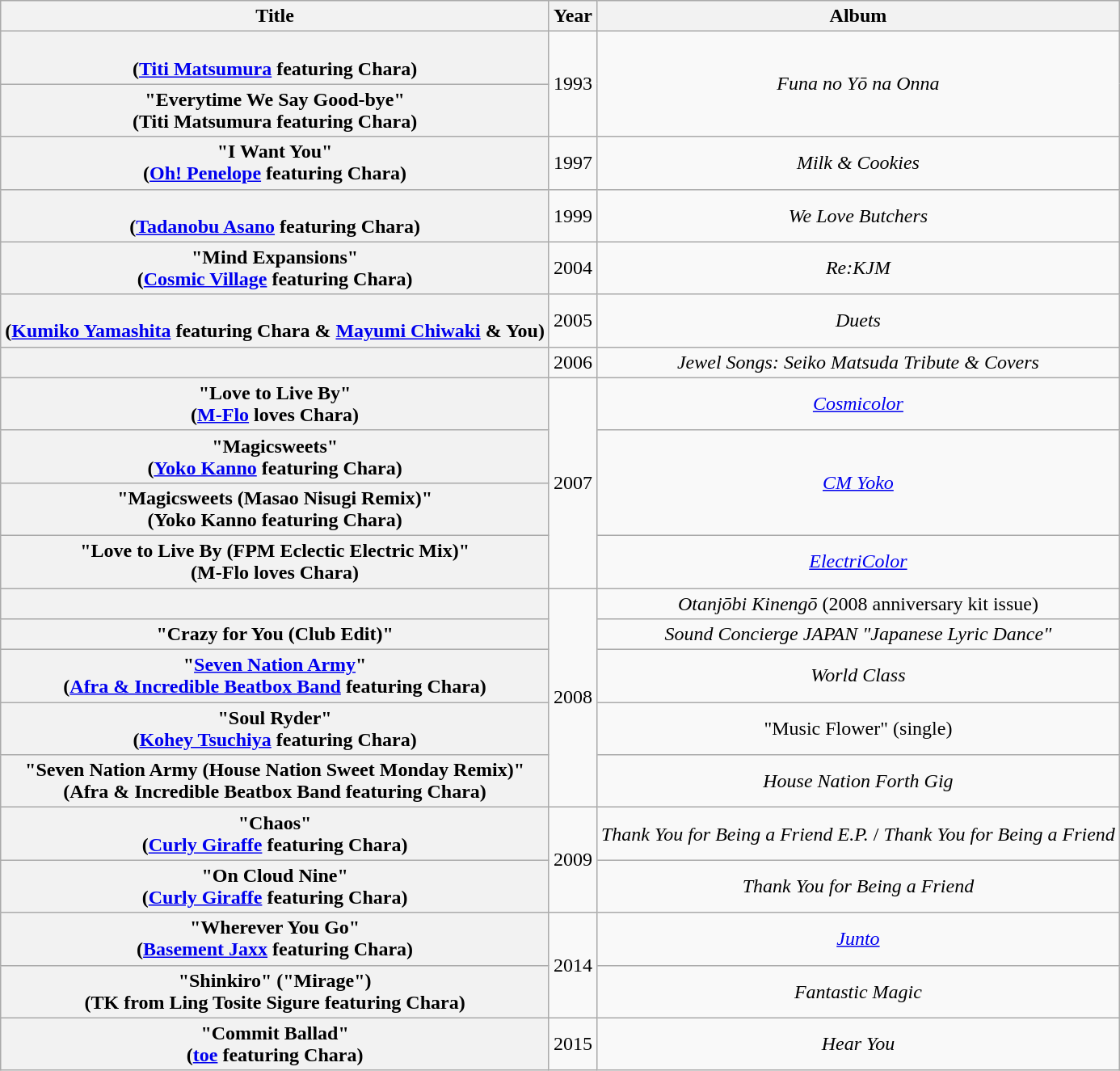<table class="wikitable plainrowheaders" style="text-align:center;">
<tr>
<th scope="col">Title</th>
<th scope="col">Year</th>
<th scope="col">Album</th>
</tr>
<tr>
<th scope="row"><br><span>(<a href='#'>Titi Matsumura</a> featuring Chara)</span></th>
<td rowspan="2">1993</td>
<td rowspan="2"><em>Funa no Yō na Onna</em></td>
</tr>
<tr>
<th scope="row">"Everytime We Say Good-bye"<br><span>(Titi Matsumura featuring Chara)</span></th>
</tr>
<tr>
<th scope="row">"I Want You"<br><span>(<a href='#'>Oh! Penelope</a> featuring Chara)</span></th>
<td>1997</td>
<td><em>Milk & Cookies</em></td>
</tr>
<tr>
<th scope="row"><br><span>(<a href='#'>Tadanobu Asano</a> featuring Chara)</span></th>
<td>1999</td>
<td><em>We Love Butchers</em></td>
</tr>
<tr>
<th scope="row">"Mind Expansions"<br><span>(<a href='#'>Cosmic Village</a> featuring Chara)</span></th>
<td>2004</td>
<td><em>Re:KJM</em></td>
</tr>
<tr>
<th scope="row"><br><span>(<a href='#'>Kumiko Yamashita</a> featuring Chara & <a href='#'>Mayumi Chiwaki</a> & You)</span></th>
<td>2005</td>
<td><em>Duets</em></td>
</tr>
<tr>
<th scope="row"></th>
<td>2006</td>
<td><em>Jewel Songs: Seiko Matsuda Tribute & Covers</em></td>
</tr>
<tr>
<th scope="row">"Love to Live By"<br><span>(<a href='#'>M-Flo</a> loves Chara)</span></th>
<td rowspan="4">2007</td>
<td><em><a href='#'>Cosmicolor</a></em></td>
</tr>
<tr>
<th scope="row">"Magicsweets"<br><span>(<a href='#'>Yoko Kanno</a> featuring Chara)</span></th>
<td rowspan="2"><em><a href='#'>CM Yoko</a></em></td>
</tr>
<tr>
<th scope="row">"Magicsweets (Masao Nisugi Remix)"<br><span>(Yoko Kanno featuring Chara)</span></th>
</tr>
<tr>
<th scope="row">"Love to Live By (FPM Eclectic Electric Mix)"<br><span>(M-Flo loves Chara)</span></th>
<td><em><a href='#'>ElectriColor</a></em></td>
</tr>
<tr>
<th scope="row"></th>
<td rowspan="5">2008</td>
<td><em>Otanjōbi Kinengō</em> <span>(2008 anniversary kit issue)</span></td>
</tr>
<tr>
<th scope="row">"Crazy for You (Club Edit)"</th>
<td><em>Sound Concierge JAPAN "Japanese Lyric Dance"</em></td>
</tr>
<tr>
<th scope="row">"<a href='#'>Seven Nation Army</a>"<br><span>(<a href='#'>Afra & Incredible Beatbox Band</a> featuring Chara)</span></th>
<td><em>World Class</em></td>
</tr>
<tr>
<th scope="row">"Soul Ryder"<br><span>(<a href='#'>Kohey Tsuchiya</a> featuring Chara)</span></th>
<td>"Music Flower" <span>(single)</span></td>
</tr>
<tr>
<th scope="row">"Seven Nation Army (House Nation Sweet Monday Remix)"<br><span>(Afra & Incredible Beatbox Band featuring Chara)</span></th>
<td><em>House Nation Forth Gig</em></td>
</tr>
<tr>
<th scope="row">"Chaos"<br><span>(<a href='#'>Curly Giraffe</a> featuring Chara)</span></th>
<td rowspan="2">2009</td>
<td><em>Thank You for Being a Friend E.P.</em> / <em>Thank You for Being a Friend</em></td>
</tr>
<tr>
<th scope="row">"On Cloud Nine"<br><span>(<a href='#'>Curly Giraffe</a> featuring Chara)</span></th>
<td><em>Thank You for Being a Friend</em></td>
</tr>
<tr>
<th scope="row">"Wherever You Go"<br><span>(<a href='#'>Basement Jaxx</a> featuring Chara)</span></th>
<td rowspan="2">2014</td>
<td><em><a href='#'>Junto</a></em></td>
</tr>
<tr>
<th scope="row">"Shinkiro" ("Mirage")<br><span>(TK from Ling Tosite Sigure featuring Chara)</span></th>
<td><em>Fantastic Magic</em></td>
</tr>
<tr>
<th scope="row">"Commit Ballad"<br><span>(<a href='#'>toe</a> featuring Chara)</span></th>
<td>2015</td>
<td><em>Hear You</em></td>
</tr>
</table>
